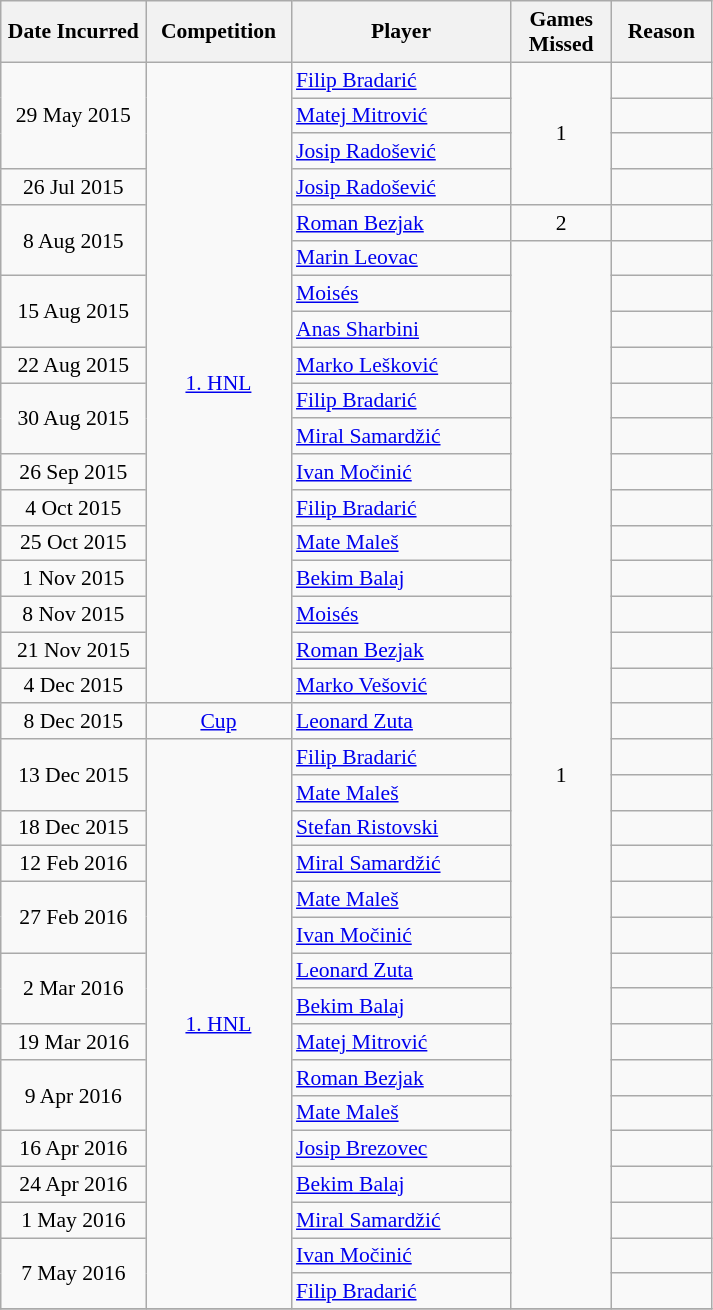<table class="wikitable" style="font-size: 90%; text-align: center;">
<tr>
<th width=90>Date Incurred</th>
<th width=90>Competition</th>
<th width=140>Player</th>
<th width=60>Games Missed</th>
<th width=60>Reason</th>
</tr>
<tr>
<td rowspan=3>29 May 2015</td>
<td rowspan=18><a href='#'>1. HNL</a></td>
<td style="text-align:left;"> <a href='#'>Filip Bradarić</a></td>
<td rowspan=4>1</td>
<td></td>
</tr>
<tr>
<td style="text-align:left;"> <a href='#'>Matej Mitrović</a></td>
<td></td>
</tr>
<tr>
<td style="text-align:left;"> <a href='#'>Josip Radošević</a></td>
<td></td>
</tr>
<tr>
<td>26 Jul 2015</td>
<td style="text-align:left;"> <a href='#'>Josip Radošević</a></td>
<td></td>
</tr>
<tr>
<td rowspan=2>8 Aug 2015</td>
<td style="text-align:left;"> <a href='#'>Roman Bezjak</a></td>
<td>2</td>
<td></td>
</tr>
<tr>
<td style="text-align:left;"> <a href='#'>Marin Leovac</a></td>
<td rowspan=30>1</td>
<td></td>
</tr>
<tr>
<td rowspan=2>15 Aug 2015</td>
<td style="text-align:left;"> <a href='#'>Moisés</a></td>
<td></td>
</tr>
<tr>
<td style="text-align:left;"> <a href='#'>Anas Sharbini</a></td>
<td></td>
</tr>
<tr>
<td>22 Aug 2015</td>
<td style="text-align:left;"> <a href='#'>Marko Lešković</a></td>
<td></td>
</tr>
<tr>
<td rowspan=2>30 Aug 2015</td>
<td style="text-align:left;"> <a href='#'>Filip Bradarić</a></td>
<td></td>
</tr>
<tr>
<td style="text-align:left;"> <a href='#'>Miral Samardžić</a></td>
<td></td>
</tr>
<tr>
<td>26 Sep 2015</td>
<td style="text-align:left;"> <a href='#'>Ivan Močinić</a></td>
<td></td>
</tr>
<tr>
<td>4 Oct 2015</td>
<td style="text-align:left;"> <a href='#'>Filip Bradarić</a></td>
<td></td>
</tr>
<tr>
<td>25 Oct 2015</td>
<td style="text-align:left;"> <a href='#'>Mate Maleš</a></td>
<td></td>
</tr>
<tr>
<td>1 Nov 2015</td>
<td style="text-align:left;"> <a href='#'>Bekim Balaj</a></td>
<td></td>
</tr>
<tr>
<td>8 Nov 2015</td>
<td style="text-align:left;"> <a href='#'>Moisés</a></td>
<td></td>
</tr>
<tr>
<td>21 Nov 2015</td>
<td style="text-align:left;"> <a href='#'>Roman Bezjak</a></td>
<td></td>
</tr>
<tr>
<td>4 Dec 2015</td>
<td style="text-align:left;"> <a href='#'>Marko Vešović</a></td>
<td></td>
</tr>
<tr>
<td>8 Dec 2015</td>
<td><a href='#'>Cup</a></td>
<td style="text-align:left;"> <a href='#'>Leonard Zuta</a></td>
<td></td>
</tr>
<tr>
<td rowspan=2>13 Dec 2015</td>
<td rowspan=16><a href='#'>1. HNL</a></td>
<td style="text-align:left;"> <a href='#'>Filip Bradarić</a></td>
<td></td>
</tr>
<tr>
<td style="text-align:left;"> <a href='#'>Mate Maleš</a></td>
<td></td>
</tr>
<tr>
<td>18 Dec 2015</td>
<td style="text-align:left;"> <a href='#'>Stefan Ristovski</a></td>
<td></td>
</tr>
<tr>
<td>12 Feb 2016</td>
<td style="text-align:left;"> <a href='#'>Miral Samardžić</a></td>
<td></td>
</tr>
<tr>
<td rowspan=2>27 Feb 2016</td>
<td style="text-align:left;"> <a href='#'>Mate Maleš</a></td>
<td></td>
</tr>
<tr>
<td style="text-align:left;"> <a href='#'>Ivan Močinić</a></td>
<td></td>
</tr>
<tr>
<td rowspan=2>2 Mar 2016</td>
<td style="text-align:left;"> <a href='#'>Leonard Zuta</a></td>
<td></td>
</tr>
<tr>
<td style="text-align:left;"> <a href='#'>Bekim Balaj</a></td>
<td></td>
</tr>
<tr>
<td>19 Mar 2016</td>
<td style="text-align:left;"> <a href='#'>Matej Mitrović</a></td>
<td></td>
</tr>
<tr>
<td rowspan=2>9 Apr 2016</td>
<td style="text-align:left;"> <a href='#'>Roman Bezjak</a></td>
<td></td>
</tr>
<tr>
<td style="text-align:left;"> <a href='#'>Mate Maleš</a></td>
<td></td>
</tr>
<tr>
<td>16 Apr 2016</td>
<td style="text-align:left;"> <a href='#'>Josip Brezovec</a></td>
<td></td>
</tr>
<tr>
<td>24 Apr 2016</td>
<td style="text-align:left;"> <a href='#'>Bekim Balaj</a></td>
<td></td>
</tr>
<tr>
<td>1 May 2016</td>
<td style="text-align:left;"> <a href='#'>Miral Samardžić</a></td>
<td></td>
</tr>
<tr>
<td rowspan=2>7 May 2016</td>
<td style="text-align:left;"> <a href='#'>Ivan Močinić</a></td>
<td></td>
</tr>
<tr>
<td style="text-align:left;"> <a href='#'>Filip Bradarić</a></td>
<td></td>
</tr>
<tr>
</tr>
</table>
